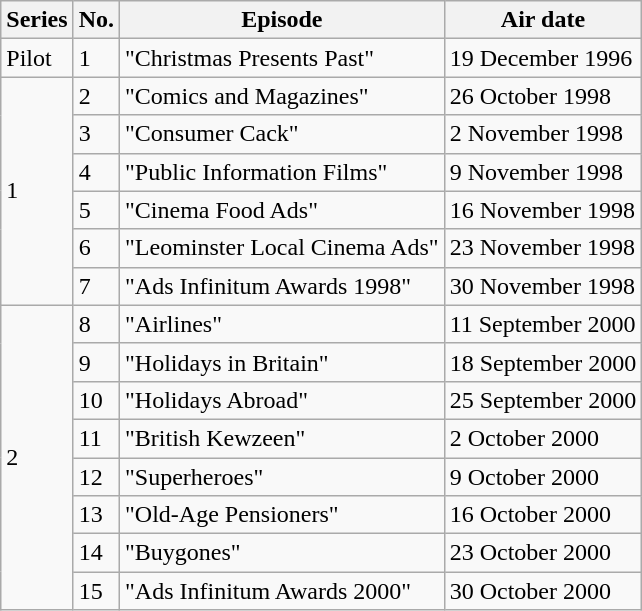<table class="wikitable">
<tr>
<th>Series</th>
<th>No.</th>
<th>Episode</th>
<th>Air date</th>
</tr>
<tr>
<td>Pilot</td>
<td>1</td>
<td>"Christmas Presents Past"</td>
<td>19 December 1996</td>
</tr>
<tr>
<td rowspan="6">1</td>
<td>2</td>
<td>"Comics and Magazines"</td>
<td>26 October 1998</td>
</tr>
<tr>
<td>3</td>
<td>"Consumer Cack"</td>
<td>2 November 1998</td>
</tr>
<tr>
<td>4</td>
<td>"Public Information Films"</td>
<td>9 November 1998</td>
</tr>
<tr>
<td>5</td>
<td>"Cinema Food Ads"</td>
<td>16 November 1998</td>
</tr>
<tr>
<td>6</td>
<td>"Leominster Local Cinema Ads"</td>
<td>23 November 1998</td>
</tr>
<tr>
<td>7</td>
<td>"Ads Infinitum Awards 1998"</td>
<td>30 November 1998</td>
</tr>
<tr>
<td rowspan="8">2</td>
<td>8</td>
<td>"Airlines"</td>
<td>11 September 2000</td>
</tr>
<tr>
<td>9</td>
<td>"Holidays in Britain"</td>
<td>18 September 2000</td>
</tr>
<tr>
<td>10</td>
<td>"Holidays Abroad"</td>
<td>25 September 2000</td>
</tr>
<tr>
<td>11</td>
<td>"British Kewzeen"</td>
<td>2 October 2000</td>
</tr>
<tr>
<td>12</td>
<td>"Superheroes"</td>
<td>9 October 2000</td>
</tr>
<tr>
<td>13</td>
<td>"Old-Age Pensioners"</td>
<td>16 October 2000</td>
</tr>
<tr>
<td>14</td>
<td>"Buygones"</td>
<td>23 October 2000</td>
</tr>
<tr>
<td>15</td>
<td>"Ads Infinitum Awards 2000"</td>
<td>30 October 2000</td>
</tr>
</table>
